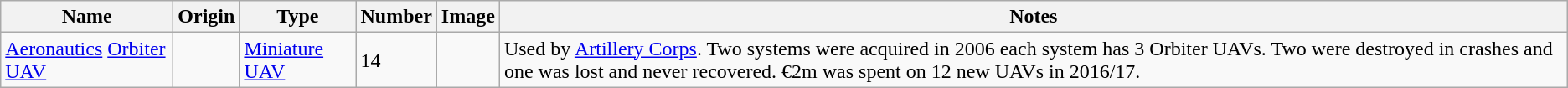<table class="wikitable">
<tr>
<th style="align: center;">Name</th>
<th>Origin</th>
<th>Type</th>
<th>Number</th>
<th>Image</th>
<th>Notes</th>
</tr>
<tr>
<td><a href='#'>Aeronautics</a> <a href='#'>Orbiter UAV</a></td>
<td></td>
<td><a href='#'>Miniature UAV</a></td>
<td>14</td>
<td></td>
<td>Used by <a href='#'>Artillery Corps</a>. Two systems were acquired in 2006 each system has 3 Orbiter UAVs. Two were destroyed in crashes and one was lost and never recovered. €2m was spent on 12 new UAVs in 2016/17.</td>
</tr>
</table>
